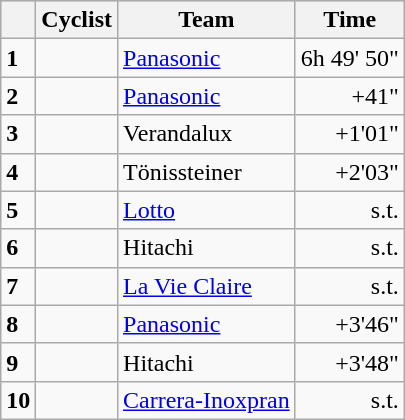<table class="wikitable">
<tr style="background:#ccccff;">
<th></th>
<th>Cyclist</th>
<th>Team</th>
<th>Time</th>
</tr>
<tr>
<td><strong>1</strong></td>
<td></td>
<td><a href='#'>Panasonic</a></td>
<td align=right>6h 49' 50"</td>
</tr>
<tr>
<td><strong>2</strong></td>
<td></td>
<td><a href='#'>Panasonic</a></td>
<td align=right>+41"</td>
</tr>
<tr>
<td><strong>3</strong></td>
<td></td>
<td>Verandalux</td>
<td align=right>+1'01"</td>
</tr>
<tr>
<td><strong>4</strong></td>
<td></td>
<td>Tönissteiner</td>
<td align=right>+2'03"</td>
</tr>
<tr>
<td><strong>5</strong></td>
<td></td>
<td><a href='#'>Lotto</a></td>
<td align=right>s.t.</td>
</tr>
<tr>
<td><strong>6</strong></td>
<td></td>
<td>Hitachi</td>
<td align=right>s.t.</td>
</tr>
<tr>
<td><strong>7</strong></td>
<td></td>
<td><a href='#'>La Vie Claire</a></td>
<td align=right>s.t.</td>
</tr>
<tr>
<td><strong>8</strong></td>
<td></td>
<td><a href='#'>Panasonic</a></td>
<td align=right>+3'46"</td>
</tr>
<tr>
<td><strong>9</strong></td>
<td></td>
<td>Hitachi</td>
<td align=right>+3'48"</td>
</tr>
<tr>
<td><strong>10</strong></td>
<td></td>
<td><a href='#'>Carrera-Inoxpran</a></td>
<td align=right>s.t.</td>
</tr>
</table>
